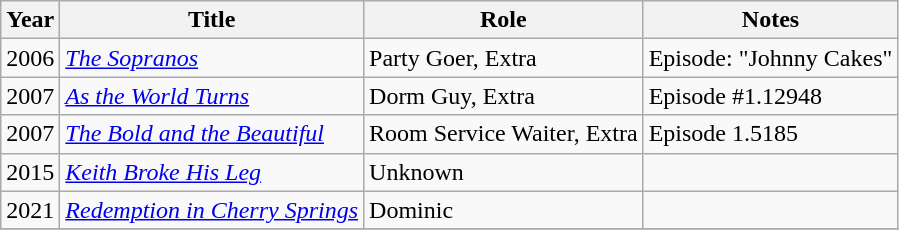<table class="wikitable sortable">
<tr>
<th>Year</th>
<th>Title</th>
<th>Role</th>
<th class="unsortable">Notes</th>
</tr>
<tr>
<td>2006</td>
<td><em><a href='#'>The Sopranos</a></em></td>
<td>Party Goer, Extra</td>
<td>Episode: "Johnny Cakes"</td>
</tr>
<tr>
<td>2007</td>
<td><em><a href='#'>As the World Turns</a></em></td>
<td>Dorm Guy, Extra</td>
<td>Episode #1.12948</td>
</tr>
<tr>
<td>2007</td>
<td><em><a href='#'>The Bold and the Beautiful</a></em></td>
<td>Room Service Waiter, Extra</td>
<td>Episode 1.5185</td>
</tr>
<tr>
<td>2015</td>
<td><em><a href='#'>Keith Broke His Leg</a></em></td>
<td>Unknown</td>
<td></td>
</tr>
<tr>
<td>2021</td>
<td><em><a href='#'>Redemption in Cherry Springs</a></em></td>
<td>Dominic</td>
<td></td>
</tr>
<tr>
</tr>
</table>
